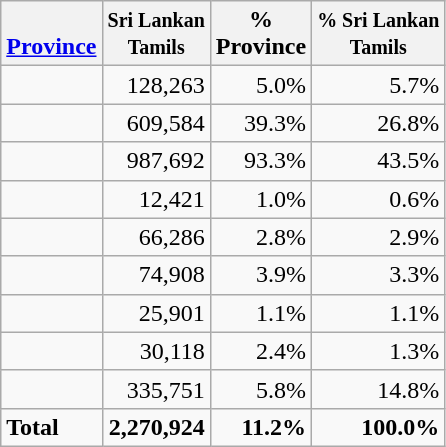<table class="wikitable sortable" border="1" style="text-align:right;">
<tr>
<th style="vertical-align:bottom;"><a href='#'>Province</a></th>
<th style="vertical-align:bottom;"><small>Sri Lankan<br>Tamils</small></th>
<th style="vertical-align:bottom;">%<br>Province</th>
<th style="vertical-align:bottom;"><small>% Sri Lankan<br>Tamils</small></th>
</tr>
<tr>
<td align=left></td>
<td>128,263</td>
<td>5.0%</td>
<td>5.7%</td>
</tr>
<tr>
<td align=left></td>
<td>609,584</td>
<td>39.3%</td>
<td>26.8%</td>
</tr>
<tr>
<td align=left></td>
<td>987,692</td>
<td>93.3%</td>
<td>43.5%</td>
</tr>
<tr>
<td align=left></td>
<td>12,421</td>
<td>1.0%</td>
<td>0.6%</td>
</tr>
<tr>
<td align=left></td>
<td>66,286</td>
<td>2.8%</td>
<td>2.9%</td>
</tr>
<tr>
<td align=left></td>
<td>74,908</td>
<td>3.9%</td>
<td>3.3%</td>
</tr>
<tr>
<td align=left></td>
<td>25,901</td>
<td>1.1%</td>
<td>1.1%</td>
</tr>
<tr>
<td align=left></td>
<td>30,118</td>
<td>2.4%</td>
<td>1.3%</td>
</tr>
<tr>
<td align=left></td>
<td>335,751</td>
<td>5.8%</td>
<td>14.8%</td>
</tr>
<tr style="font-weight:bold">
<td align=left>Total</td>
<td>2,270,924</td>
<td>11.2%</td>
<td>100.0%</td>
</tr>
</table>
